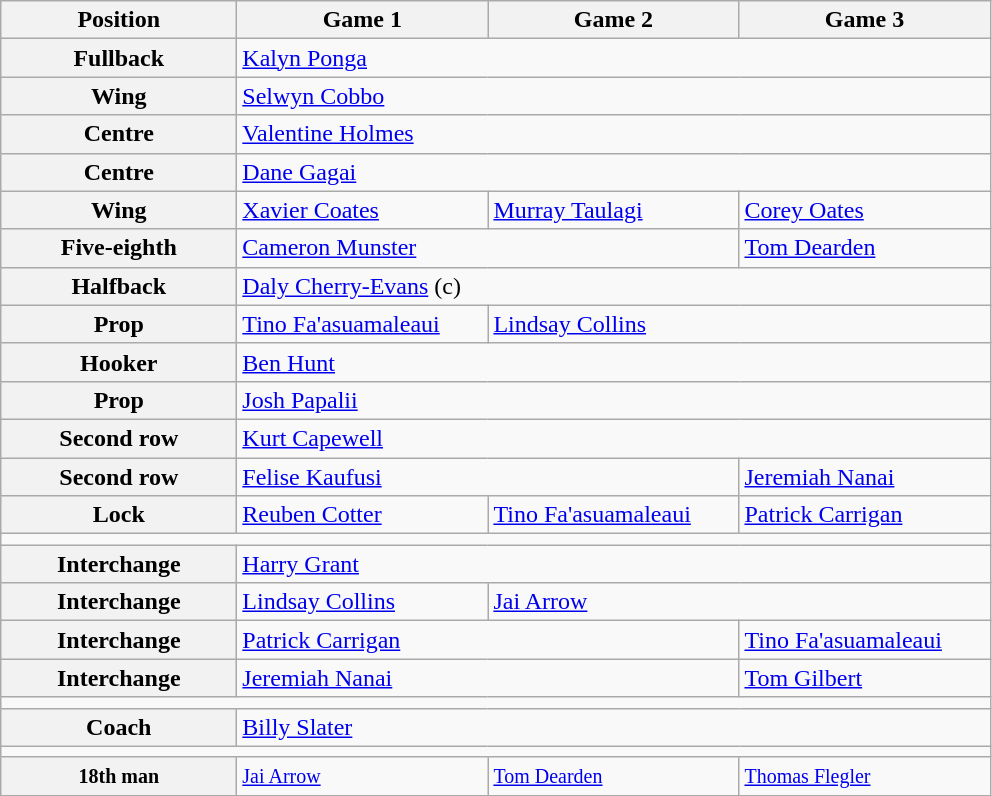<table class="wikitable">
<tr>
<th style="width:150px;">Position</th>
<th style="width:160px;">Game 1</th>
<th style="width:160px;">Game 2</th>
<th style="width:160px;">Game 3</th>
</tr>
<tr>
<th>Fullback</th>
<td colspan="3"> <a href='#'>Kalyn Ponga</a></td>
</tr>
<tr>
<th>Wing</th>
<td colspan="3"> <a href='#'>Selwyn Cobbo</a></td>
</tr>
<tr>
<th>Centre</th>
<td colspan="3"> <a href='#'>Valentine Holmes</a></td>
</tr>
<tr>
<th>Centre</th>
<td colspan="3"> <a href='#'>Dane Gagai</a></td>
</tr>
<tr>
<th>Wing</th>
<td colspan="1"> <a href='#'>Xavier Coates</a></td>
<td colspan="1"> <a href='#'>Murray Taulagi</a></td>
<td colspan="1"> <a href='#'>Corey Oates</a></td>
</tr>
<tr>
<th>Five-eighth</th>
<td colspan="2"> <a href='#'>Cameron Munster</a></td>
<td colspan="1"> <a href='#'>Tom Dearden</a></td>
</tr>
<tr>
<th>Halfback</th>
<td colspan="3"> <a href='#'>Daly Cherry-Evans</a> (c)</td>
</tr>
<tr>
<th>Prop</th>
<td colspan="1"> <a href='#'>Tino Fa'asuamaleaui</a></td>
<td colspan="2"> <a href='#'>Lindsay Collins</a></td>
</tr>
<tr>
<th>Hooker</th>
<td colspan="3"> <a href='#'>Ben Hunt</a></td>
</tr>
<tr>
<th>Prop</th>
<td colspan="3"> <a href='#'>Josh Papalii</a></td>
</tr>
<tr>
<th>Second row</th>
<td colspan="3"> <a href='#'>Kurt Capewell</a></td>
</tr>
<tr>
<th>Second row</th>
<td colspan="2"> <a href='#'>Felise Kaufusi</a></td>
<td> <a href='#'>Jeremiah Nanai</a></td>
</tr>
<tr>
<th>Lock</th>
<td colspan="1"> <a href='#'>Reuben Cotter</a></td>
<td colspan="1"> <a href='#'>Tino Fa'asuamaleaui</a></td>
<td colspan="1"> <a href='#'>Patrick Carrigan</a></td>
</tr>
<tr>
<td colspan="4"></td>
</tr>
<tr>
<th>Interchange</th>
<td colspan="3"> <a href='#'>Harry Grant</a></td>
</tr>
<tr>
<th>Interchange</th>
<td colspan="1"> <a href='#'>Lindsay Collins</a></td>
<td colspan="2"> <a href='#'>Jai Arrow</a></td>
</tr>
<tr>
<th>Interchange</th>
<td colspan="2"> <a href='#'>Patrick Carrigan</a></td>
<td colspan="1"> <a href='#'>Tino Fa'asuamaleaui</a></td>
</tr>
<tr>
<th>Interchange</th>
<td colspan="2"> <a href='#'>Jeremiah Nanai</a></td>
<td colspan="1"> <a href='#'>Tom Gilbert</a></td>
</tr>
<tr>
<td colspan="4"></td>
</tr>
<tr>
<th>Coach</th>
<td colspan="3"> <a href='#'>Billy Slater</a></td>
</tr>
<tr>
<td colspan="4"></td>
</tr>
<tr>
<th><small>18th man</small></th>
<td> <small><a href='#'>Jai Arrow</a></small></td>
<td> <small><a href='#'>Tom Dearden</a></small></td>
<td> <small><a href='#'>Thomas Flegler</a></small></td>
</tr>
</table>
